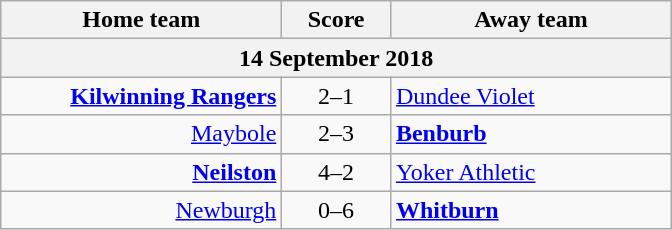<table class="wikitable" style="border-collapse: collapse;">
<tr>
<th align="right" width="180">Home team</th>
<th align="center" width="65">Score</th>
<th align="left" width="180">Away team</th>
</tr>
<tr>
<th colspan="3" align="center">14 September 2018</th>
</tr>
<tr>
<td style="text-align:right;"><strong><a href='#'>Kilwinning Rangers</a></strong></td>
<td style="text-align:center;">2–1</td>
<td style="text-align:left;"><a href='#'>Dundee Violet</a></td>
</tr>
<tr>
<td style="text-align:right;"><a href='#'>Maybole</a></td>
<td style="text-align:center;">2–3</td>
<td style="text-align:left;"><strong><a href='#'>Benburb</a></strong></td>
</tr>
<tr>
<td style="text-align:right;"><strong><a href='#'>Neilston</a></strong></td>
<td style="text-align:center;">4–2</td>
<td style="text-align:left;"><a href='#'>Yoker Athletic</a></td>
</tr>
<tr>
<td style="text-align:right;"><a href='#'>Newburgh</a></td>
<td style="text-align:center;">0–6</td>
<td style="text-align:left;"><strong><a href='#'>Whitburn</a></strong></td>
</tr>
</table>
